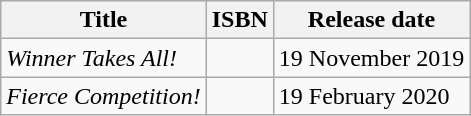<table class="wikitable">
<tr>
<th>Title</th>
<th>ISBN</th>
<th>Release date</th>
</tr>
<tr>
<td><em>Winner Takes All!</em></td>
<td></td>
<td>19 November 2019</td>
</tr>
<tr>
<td><em>Fierce Competition!</em></td>
<td></td>
<td>19 February 2020</td>
</tr>
</table>
